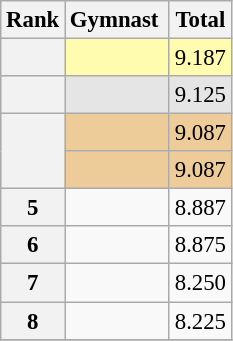<table class="wikitable sortable" style="text-align:center; font-size:95%">
<tr>
<th scope=col>Rank</th>
<th scope=col>Gymnast </th>
<th scope=col>Total</th>
</tr>
<tr bgcolor=fffcaf>
<th scope=row style="text-align:center"></th>
<td align=left> </td>
<td>9.187</td>
</tr>
<tr bgcolor=e5e5e5>
<th scope=row style="text-align:center"></th>
<td align=left> </td>
<td>9.125</td>
</tr>
<tr bgcolor=eecc99>
<th scope=row style="text-align:center" rowspan=2></th>
<td align=left> </td>
<td>9.087</td>
</tr>
<tr bgcolor=eecc99>
<td align=left> </td>
<td>9.087</td>
</tr>
<tr>
<th scope=row style="text-align:center">5</th>
<td align=left> </td>
<td>8.887</td>
</tr>
<tr>
<th scope=row style="text-align:center">6</th>
<td align=left> </td>
<td>8.875</td>
</tr>
<tr>
<th scope=row style="text-align:center">7</th>
<td align=left> </td>
<td>8.250</td>
</tr>
<tr>
<th scope=row style="text-align:center">8</th>
<td align=left> </td>
<td>8.225</td>
</tr>
<tr>
</tr>
</table>
